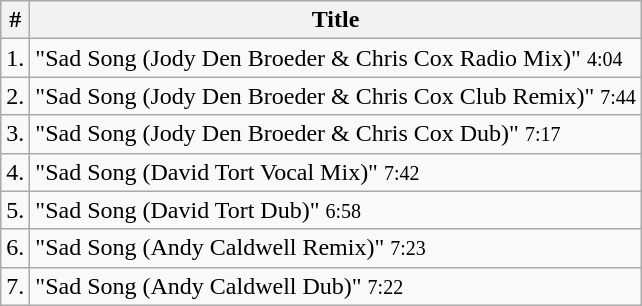<table class="wikitable">
<tr>
<th>#</th>
<th>Title</th>
</tr>
<tr>
<td>1.</td>
<td>"Sad Song (Jody Den Broeder & Chris Cox Radio Mix)" <small>4:04</small></td>
</tr>
<tr>
<td>2.</td>
<td>"Sad Song (Jody Den Broeder & Chris Cox Club Remix)" <small>7:44</small></td>
</tr>
<tr>
<td>3.</td>
<td>"Sad Song (Jody Den Broeder & Chris Cox Dub)" <small>7:17</small></td>
</tr>
<tr>
<td>4.</td>
<td>"Sad Song (David Tort Vocal Mix)" <small>7:42</small></td>
</tr>
<tr>
<td>5.</td>
<td>"Sad Song (David Tort Dub)" <small>6:58</small></td>
</tr>
<tr>
<td>6.</td>
<td>"Sad Song (Andy Caldwell Remix)" <small>7:23</small></td>
</tr>
<tr>
<td>7.</td>
<td>"Sad Song (Andy Caldwell Dub)" <small>7:22</small></td>
</tr>
</table>
